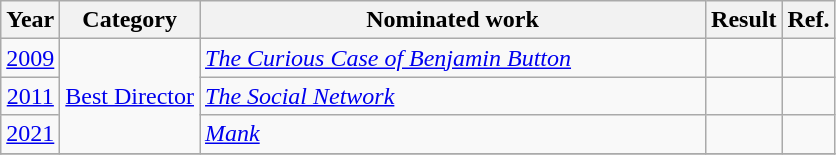<table class=wikitable>
<tr>
<th>Year</th>
<th>Category</th>
<th width=330>Nominated work</th>
<th>Result</th>
<th>Ref.</th>
</tr>
<tr>
<td style="text-align:center;"><a href='#'>2009</a></td>
<td rowspan=3><a href='#'>Best Director</a></td>
<td><em><a href='#'>The Curious Case of Benjamin Button</a></em></td>
<td></td>
<td style="text-align:center"></td>
</tr>
<tr>
<td style="text-align:center"><a href='#'>2011</a></td>
<td><em><a href='#'>The Social Network</a></em></td>
<td></td>
<td style="text-align:center"></td>
</tr>
<tr>
<td style="text-align:center"><a href='#'>2021</a></td>
<td><em><a href='#'>Mank</a></em></td>
<td></td>
<td style="text-align:center"></td>
</tr>
<tr>
</tr>
</table>
